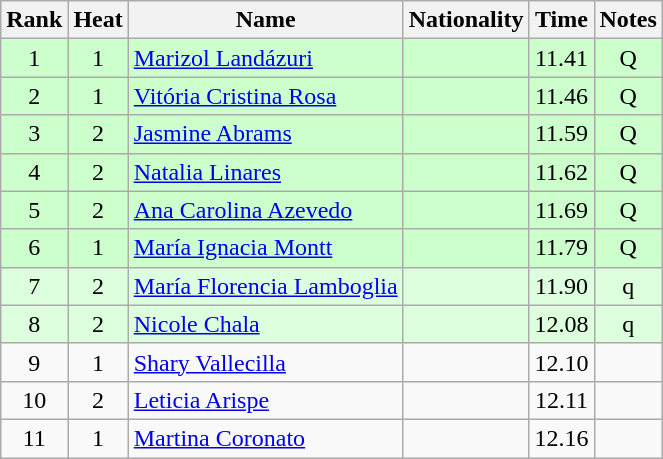<table class="wikitable sortable" style="text-align:center">
<tr>
<th>Rank</th>
<th>Heat</th>
<th>Name</th>
<th>Nationality</th>
<th>Time</th>
<th>Notes</th>
</tr>
<tr bgcolor=ccffcc>
<td>1</td>
<td>1</td>
<td align=left><a href='#'>Marizol Landázuri</a></td>
<td align=left></td>
<td>11.41</td>
<td>Q</td>
</tr>
<tr bgcolor=ccffcc>
<td>2</td>
<td>1</td>
<td align=left><a href='#'>Vitória Cristina Rosa</a></td>
<td align=left></td>
<td>11.46</td>
<td>Q</td>
</tr>
<tr bgcolor=ccffcc>
<td>3</td>
<td>2</td>
<td align=left><a href='#'>Jasmine Abrams</a></td>
<td align=left></td>
<td>11.59</td>
<td>Q</td>
</tr>
<tr bgcolor=ccffcc>
<td>4</td>
<td>2</td>
<td align=left><a href='#'>Natalia Linares</a></td>
<td align=left></td>
<td>11.62</td>
<td>Q</td>
</tr>
<tr bgcolor=ccffcc>
<td>5</td>
<td>2</td>
<td align=left><a href='#'>Ana Carolina Azevedo</a></td>
<td align=left></td>
<td>11.69</td>
<td>Q</td>
</tr>
<tr bgcolor=ccffcc>
<td>6</td>
<td>1</td>
<td align=left><a href='#'>María Ignacia Montt</a></td>
<td align=left></td>
<td>11.79</td>
<td>Q</td>
</tr>
<tr bgcolor=ddffdd>
<td>7</td>
<td>2</td>
<td align=left><a href='#'>María Florencia Lamboglia</a></td>
<td align=left></td>
<td>11.90</td>
<td>q</td>
</tr>
<tr bgcolor=ddffdd>
<td>8</td>
<td>2</td>
<td align=left><a href='#'>Nicole Chala</a></td>
<td align=left></td>
<td>12.08</td>
<td>q</td>
</tr>
<tr>
<td>9</td>
<td>1</td>
<td align=left><a href='#'>Shary Vallecilla</a></td>
<td align=left></td>
<td>12.10</td>
<td></td>
</tr>
<tr>
<td>10</td>
<td>2</td>
<td align=left><a href='#'>Leticia Arispe</a></td>
<td align=left></td>
<td>12.11</td>
<td></td>
</tr>
<tr>
<td>11</td>
<td>1</td>
<td align=left><a href='#'>Martina Coronato</a></td>
<td align=left></td>
<td>12.16</td>
<td></td>
</tr>
</table>
